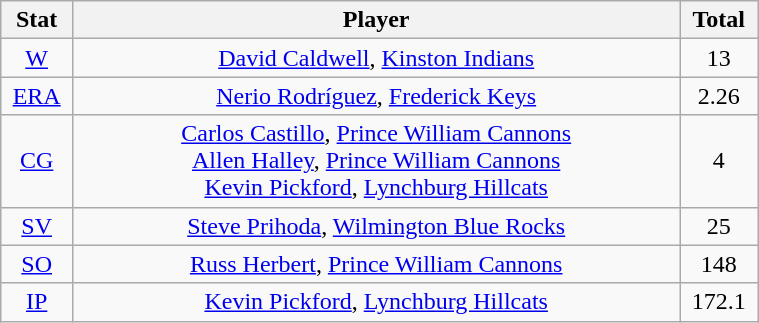<table class="wikitable" width="40%" style="text-align:center;">
<tr>
<th width="5%">Stat</th>
<th width="60%">Player</th>
<th width="5%">Total</th>
</tr>
<tr>
<td><a href='#'>W</a></td>
<td><a href='#'>David Caldwell</a>, <a href='#'>Kinston Indians</a></td>
<td>13</td>
</tr>
<tr>
<td><a href='#'>ERA</a></td>
<td><a href='#'>Nerio Rodríguez</a>, <a href='#'>Frederick Keys</a></td>
<td>2.26</td>
</tr>
<tr>
<td><a href='#'>CG</a></td>
<td><a href='#'>Carlos Castillo</a>, <a href='#'>Prince William Cannons</a> <br> <a href='#'>Allen Halley</a>, <a href='#'>Prince William Cannons</a> <br> <a href='#'>Kevin Pickford</a>, <a href='#'>Lynchburg Hillcats</a></td>
<td>4</td>
</tr>
<tr>
<td><a href='#'>SV</a></td>
<td><a href='#'>Steve Prihoda</a>, <a href='#'>Wilmington Blue Rocks</a></td>
<td>25</td>
</tr>
<tr>
<td><a href='#'>SO</a></td>
<td><a href='#'>Russ Herbert</a>, <a href='#'>Prince William Cannons</a></td>
<td>148</td>
</tr>
<tr>
<td><a href='#'>IP</a></td>
<td><a href='#'>Kevin Pickford</a>, <a href='#'>Lynchburg Hillcats</a></td>
<td>172.1</td>
</tr>
</table>
